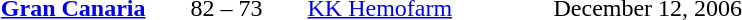<table style="text-align:center">
<tr>
<th width=160></th>
<th width=100></th>
<th width=160></th>
<th width=200></th>
</tr>
<tr>
<td align=right><strong><a href='#'>Gran Canaria</a></strong> </td>
<td>82 – 73</td>
<td align=left> <a href='#'>KK Hemofarm</a></td>
<td align=left>December 12, 2006</td>
</tr>
</table>
